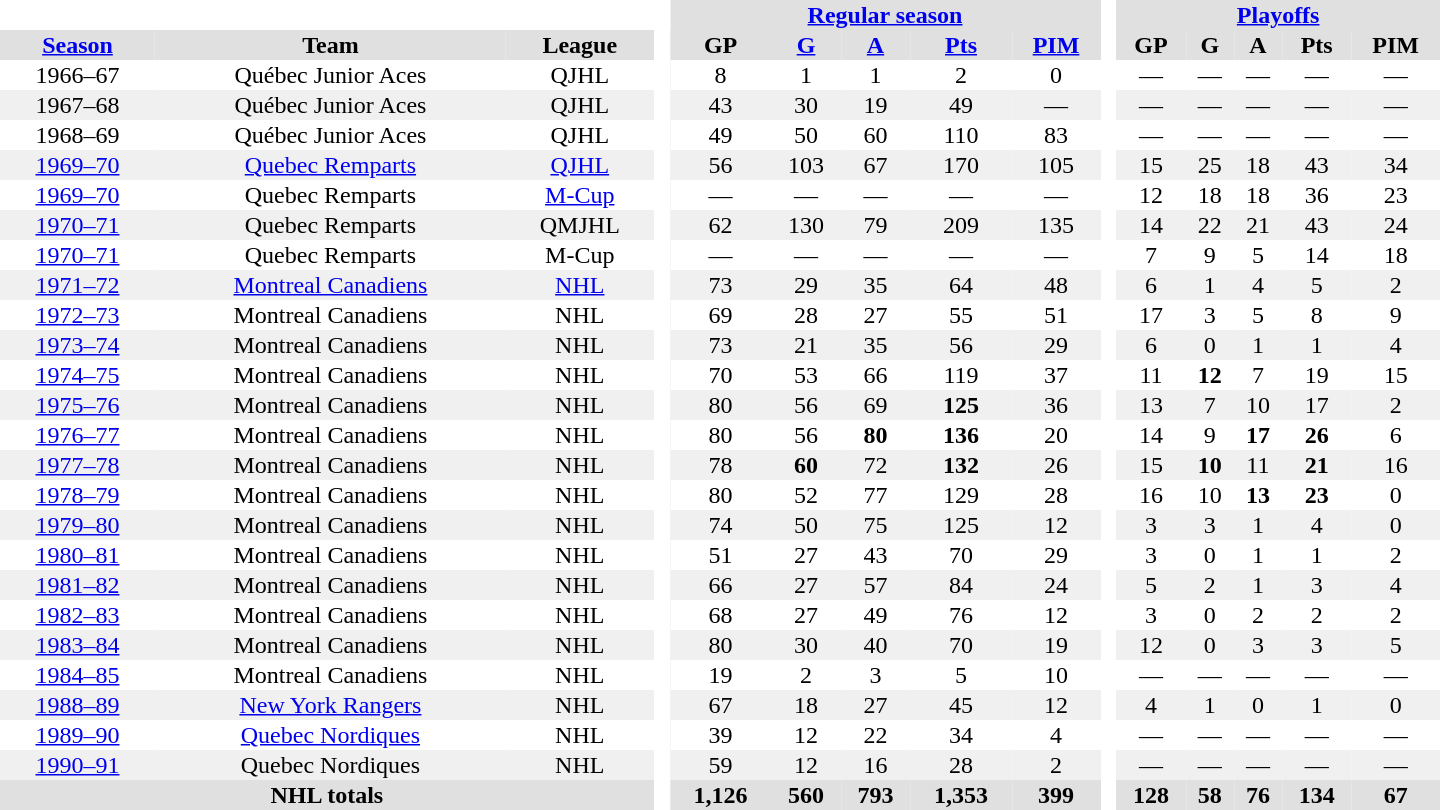<table border="0" cellpadding="1" cellspacing="0" style="text-align:center; width:60em">
<tr style="background:#e0e0e0;">
<th colspan="3" style="background:#fff;"> </th>
<th rowspan="99" style="background:#fff;"> </th>
<th colspan="5"><a href='#'>Regular season</a></th>
<th rowspan="99" style="background:#fff;"> </th>
<th colspan="5"><a href='#'>Playoffs</a></th>
</tr>
<tr style="background:#e0e0e0;">
<th><a href='#'>Season</a></th>
<th>Team</th>
<th>League</th>
<th>GP</th>
<th><a href='#'>G</a></th>
<th><a href='#'>A</a></th>
<th><a href='#'>Pts</a></th>
<th><a href='#'>PIM</a></th>
<th>GP</th>
<th>G</th>
<th>A</th>
<th>Pts</th>
<th>PIM</th>
</tr>
<tr>
<td>1966–67</td>
<td>Québec Junior Aces</td>
<td>QJHL</td>
<td>8</td>
<td>1</td>
<td>1</td>
<td>2</td>
<td>0</td>
<td>—</td>
<td>—</td>
<td>—</td>
<td>—</td>
<td>—</td>
</tr>
<tr style="background:#f0f0f0;">
<td>1967–68</td>
<td>Québec Junior Aces</td>
<td>QJHL</td>
<td>43</td>
<td>30</td>
<td>19</td>
<td>49</td>
<td>—</td>
<td>—</td>
<td>—</td>
<td>—</td>
<td>—</td>
<td>—</td>
</tr>
<tr>
<td>1968–69</td>
<td>Québec Junior Aces</td>
<td>QJHL</td>
<td>49</td>
<td>50</td>
<td>60</td>
<td>110</td>
<td>83</td>
<td>—</td>
<td>—</td>
<td>—</td>
<td>—</td>
<td>—</td>
</tr>
<tr style="background:#f0f0f0;">
<td><a href='#'>1969–70</a></td>
<td><a href='#'>Quebec Remparts</a></td>
<td><a href='#'>QJHL</a></td>
<td>56</td>
<td>103</td>
<td>67</td>
<td>170</td>
<td>105</td>
<td>15</td>
<td>25</td>
<td>18</td>
<td>43</td>
<td>34</td>
</tr>
<tr>
<td><a href='#'>1969–70</a></td>
<td>Quebec Remparts</td>
<td><a href='#'>M-Cup</a></td>
<td>—</td>
<td>—</td>
<td>—</td>
<td>—</td>
<td>—</td>
<td>12</td>
<td>18</td>
<td>18</td>
<td>36</td>
<td>23</td>
</tr>
<tr style="background:#f0f0f0;">
<td><a href='#'>1970–71</a></td>
<td>Quebec Remparts</td>
<td>QMJHL</td>
<td>62</td>
<td>130</td>
<td>79</td>
<td>209</td>
<td>135</td>
<td>14</td>
<td>22</td>
<td>21</td>
<td>43</td>
<td>24</td>
</tr>
<tr>
<td><a href='#'>1970–71</a></td>
<td>Quebec Remparts</td>
<td>M-Cup</td>
<td>—</td>
<td>—</td>
<td>—</td>
<td>—</td>
<td>—</td>
<td>7</td>
<td>9</td>
<td>5</td>
<td>14</td>
<td>18</td>
</tr>
<tr style="background:#f0f0f0;">
<td><a href='#'>1971–72</a></td>
<td><a href='#'>Montreal Canadiens</a></td>
<td><a href='#'>NHL</a></td>
<td>73</td>
<td>29</td>
<td>35</td>
<td>64</td>
<td>48</td>
<td>6</td>
<td>1</td>
<td>4</td>
<td>5</td>
<td>2</td>
</tr>
<tr>
<td><a href='#'>1972–73</a></td>
<td>Montreal Canadiens</td>
<td>NHL</td>
<td>69</td>
<td>28</td>
<td>27</td>
<td>55</td>
<td>51</td>
<td>17</td>
<td>3</td>
<td>5</td>
<td>8</td>
<td>9</td>
</tr>
<tr style="background:#f0f0f0;">
<td><a href='#'>1973–74</a></td>
<td>Montreal Canadiens</td>
<td>NHL</td>
<td>73</td>
<td>21</td>
<td>35</td>
<td>56</td>
<td>29</td>
<td>6</td>
<td>0</td>
<td>1</td>
<td>1</td>
<td>4</td>
</tr>
<tr>
<td><a href='#'>1974–75</a></td>
<td>Montreal Canadiens</td>
<td>NHL</td>
<td>70</td>
<td>53</td>
<td>66</td>
<td>119</td>
<td>37</td>
<td>11</td>
<td><strong>12</strong></td>
<td>7</td>
<td>19</td>
<td>15</td>
</tr>
<tr style="background:#f0f0f0;">
<td><a href='#'>1975–76</a></td>
<td>Montreal Canadiens</td>
<td>NHL</td>
<td>80</td>
<td>56</td>
<td>69</td>
<td><strong>125</strong></td>
<td>36</td>
<td>13</td>
<td>7</td>
<td>10</td>
<td>17</td>
<td>2</td>
</tr>
<tr>
<td><a href='#'>1976–77</a></td>
<td>Montreal Canadiens</td>
<td>NHL</td>
<td>80</td>
<td>56</td>
<td><strong>80</strong></td>
<td><strong>136</strong></td>
<td>20</td>
<td>14</td>
<td>9</td>
<td><strong>17</strong></td>
<td><strong>26</strong></td>
<td>6</td>
</tr>
<tr style="background:#f0f0f0;">
<td><a href='#'>1977–78</a></td>
<td>Montreal Canadiens</td>
<td>NHL</td>
<td>78</td>
<td><strong>60</strong></td>
<td>72</td>
<td><strong>132</strong></td>
<td>26</td>
<td>15</td>
<td><strong>10</strong></td>
<td>11</td>
<td><strong>21</strong></td>
<td>16</td>
</tr>
<tr>
<td><a href='#'>1978–79</a></td>
<td>Montreal Canadiens</td>
<td>NHL</td>
<td>80</td>
<td>52</td>
<td>77</td>
<td>129</td>
<td>28</td>
<td>16</td>
<td>10</td>
<td><strong>13</strong></td>
<td><strong>23</strong></td>
<td>0</td>
</tr>
<tr style="background:#f0f0f0;">
<td><a href='#'>1979–80</a></td>
<td>Montreal Canadiens</td>
<td>NHL</td>
<td>74</td>
<td>50</td>
<td>75</td>
<td>125</td>
<td>12</td>
<td>3</td>
<td>3</td>
<td>1</td>
<td>4</td>
<td>0</td>
</tr>
<tr>
<td><a href='#'>1980–81</a></td>
<td>Montreal Canadiens</td>
<td>NHL</td>
<td>51</td>
<td>27</td>
<td>43</td>
<td>70</td>
<td>29</td>
<td>3</td>
<td>0</td>
<td>1</td>
<td>1</td>
<td>2</td>
</tr>
<tr style="background:#f0f0f0;">
<td><a href='#'>1981–82</a></td>
<td>Montreal Canadiens</td>
<td>NHL</td>
<td>66</td>
<td>27</td>
<td>57</td>
<td>84</td>
<td>24</td>
<td>5</td>
<td>2</td>
<td>1</td>
<td>3</td>
<td>4</td>
</tr>
<tr>
<td><a href='#'>1982–83</a></td>
<td>Montreal Canadiens</td>
<td>NHL</td>
<td>68</td>
<td>27</td>
<td>49</td>
<td>76</td>
<td>12</td>
<td>3</td>
<td>0</td>
<td>2</td>
<td>2</td>
<td>2</td>
</tr>
<tr style="background:#f0f0f0;">
<td><a href='#'>1983–84</a></td>
<td>Montreal Canadiens</td>
<td>NHL</td>
<td>80</td>
<td>30</td>
<td>40</td>
<td>70</td>
<td>19</td>
<td>12</td>
<td>0</td>
<td>3</td>
<td>3</td>
<td>5</td>
</tr>
<tr>
<td><a href='#'>1984–85</a></td>
<td>Montreal Canadiens</td>
<td>NHL</td>
<td>19</td>
<td>2</td>
<td>3</td>
<td>5</td>
<td>10</td>
<td>—</td>
<td>—</td>
<td>—</td>
<td>—</td>
<td>—</td>
</tr>
<tr style="background:#f0f0f0;">
<td><a href='#'>1988–89</a></td>
<td><a href='#'>New York Rangers</a></td>
<td>NHL</td>
<td>67</td>
<td>18</td>
<td>27</td>
<td>45</td>
<td>12</td>
<td>4</td>
<td>1</td>
<td>0</td>
<td>1</td>
<td>0</td>
</tr>
<tr>
<td><a href='#'>1989–90</a></td>
<td><a href='#'>Quebec Nordiques</a></td>
<td>NHL</td>
<td>39</td>
<td>12</td>
<td>22</td>
<td>34</td>
<td>4</td>
<td>—</td>
<td>—</td>
<td>—</td>
<td>—</td>
<td>—</td>
</tr>
<tr style="background:#f0f0f0;">
<td><a href='#'>1990–91</a></td>
<td>Quebec Nordiques</td>
<td>NHL</td>
<td>59</td>
<td>12</td>
<td>16</td>
<td>28</td>
<td>2</td>
<td>—</td>
<td>—</td>
<td>—</td>
<td>—</td>
<td>—</td>
</tr>
<tr style="background:#e0e0e0;">
<th colspan="3">NHL totals</th>
<th>1,126</th>
<th>560</th>
<th>793</th>
<th>1,353</th>
<th>399</th>
<th>128</th>
<th>58</th>
<th>76</th>
<th>134</th>
<th>67</th>
</tr>
</table>
